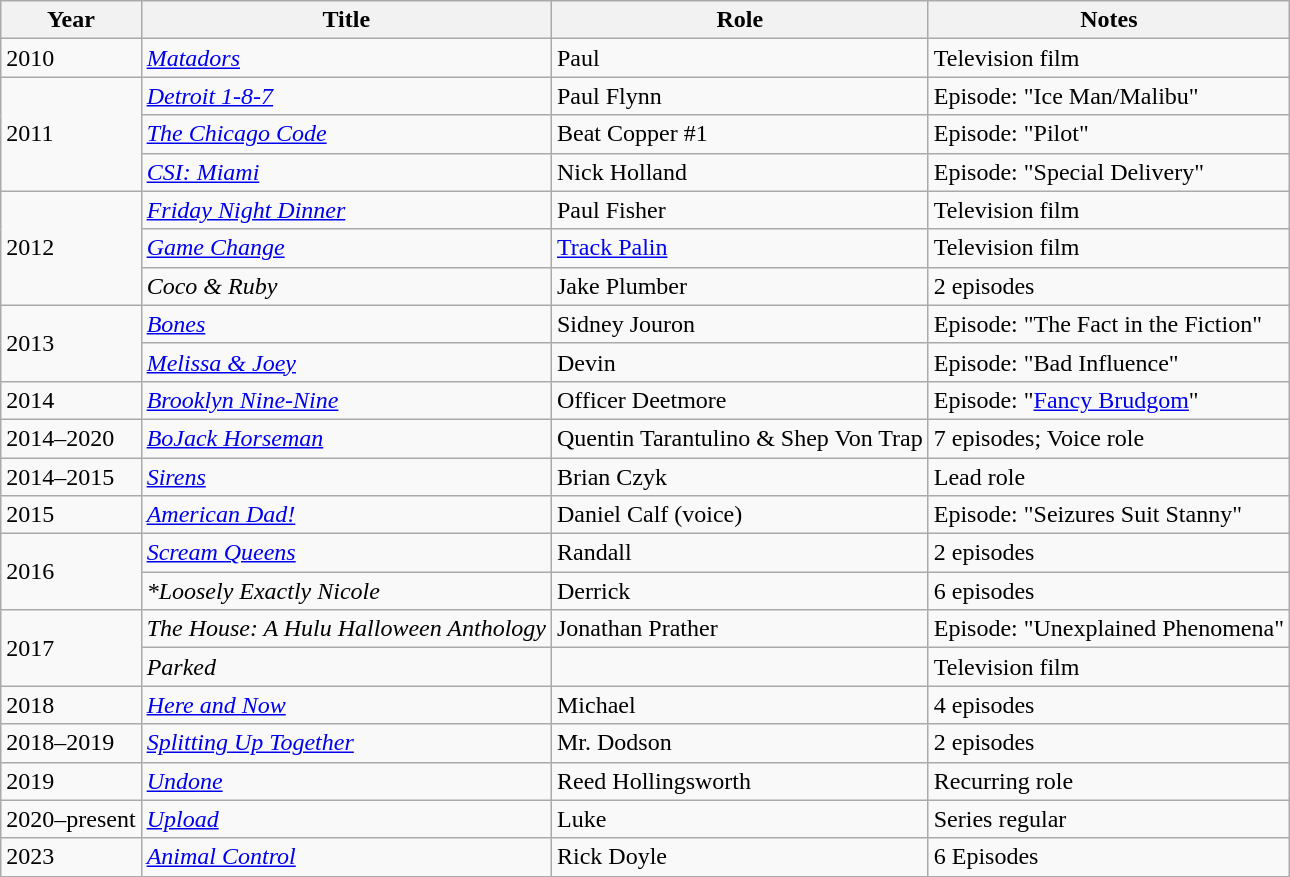<table class="wikitable sortable">
<tr>
<th>Year</th>
<th>Title</th>
<th>Role</th>
<th class="unsortable">Notes</th>
</tr>
<tr>
<td>2010</td>
<td><em><a href='#'>Matadors</a></em></td>
<td>Paul</td>
<td>Television film</td>
</tr>
<tr>
<td rowspan=3>2011</td>
<td><em><a href='#'>Detroit 1-8-7</a></em></td>
<td>Paul Flynn</td>
<td>Episode: "Ice Man/Malibu"</td>
</tr>
<tr>
<td><em><a href='#'>The Chicago Code</a></em></td>
<td>Beat Copper #1</td>
<td>Episode: "Pilot"</td>
</tr>
<tr>
<td><em><a href='#'>CSI: Miami</a></em></td>
<td>Nick Holland</td>
<td>Episode: "Special Delivery"</td>
</tr>
<tr>
<td rowspan=3>2012</td>
<td><em><a href='#'>Friday Night Dinner</a></em></td>
<td>Paul Fisher</td>
<td>Television film</td>
</tr>
<tr>
<td><em><a href='#'>Game Change</a></em></td>
<td><a href='#'>Track Palin</a></td>
<td>Television film</td>
</tr>
<tr>
<td><em>Coco & Ruby</em></td>
<td>Jake Plumber</td>
<td>2 episodes</td>
</tr>
<tr>
<td rowspan=2>2013</td>
<td><em><a href='#'>Bones</a></em></td>
<td>Sidney Jouron</td>
<td>Episode: "The Fact in the Fiction"</td>
</tr>
<tr>
<td><em><a href='#'>Melissa & Joey</a></em></td>
<td>Devin</td>
<td>Episode: "Bad Influence"</td>
</tr>
<tr>
<td>2014</td>
<td><em><a href='#'>Brooklyn Nine-Nine</a></em></td>
<td>Officer Deetmore</td>
<td>Episode: "<a href='#'>Fancy Brudgom</a>"</td>
</tr>
<tr>
<td>2014–2020</td>
<td><em><a href='#'>BoJack Horseman</a></em></td>
<td>Quentin Tarantulino & Shep Von Trap</td>
<td>7 episodes; Voice role</td>
</tr>
<tr>
<td>2014–2015</td>
<td><em><a href='#'>Sirens</a></em></td>
<td>Brian Czyk</td>
<td>Lead role</td>
</tr>
<tr>
<td>2015</td>
<td><em><a href='#'>American Dad!</a></em></td>
<td>Daniel Calf (voice)</td>
<td>Episode: "Seizures Suit Stanny"</td>
</tr>
<tr>
<td rowspan=2>2016</td>
<td><em><a href='#'>Scream Queens</a></em></td>
<td>Randall</td>
<td>2 episodes</td>
</tr>
<tr>
<td><em>*Loosely Exactly Nicole</em></td>
<td>Derrick</td>
<td>6 episodes</td>
</tr>
<tr>
<td rowspan=2>2017</td>
<td><em>The House: A Hulu Halloween Anthology </em></td>
<td>Jonathan Prather</td>
<td>Episode: "Unexplained Phenomena"</td>
</tr>
<tr>
<td><em>Parked </em></td>
<td></td>
<td>Television film</td>
</tr>
<tr>
<td>2018</td>
<td><em><a href='#'>Here and Now</a></em></td>
<td>Michael</td>
<td>4 episodes</td>
</tr>
<tr>
<td>2018–2019</td>
<td><em><a href='#'>Splitting Up Together</a></em></td>
<td>Mr. Dodson</td>
<td>2 episodes</td>
</tr>
<tr>
<td>2019</td>
<td><em><a href='#'>Undone</a></em></td>
<td>Reed Hollingsworth</td>
<td>Recurring role</td>
</tr>
<tr>
<td>2020–present</td>
<td><em><a href='#'>Upload</a></em></td>
<td>Luke</td>
<td>Series regular</td>
</tr>
<tr>
<td>2023</td>
<td><em><a href='#'>Animal Control</a></em></td>
<td>Rick Doyle</td>
<td>6 Episodes</td>
</tr>
</table>
